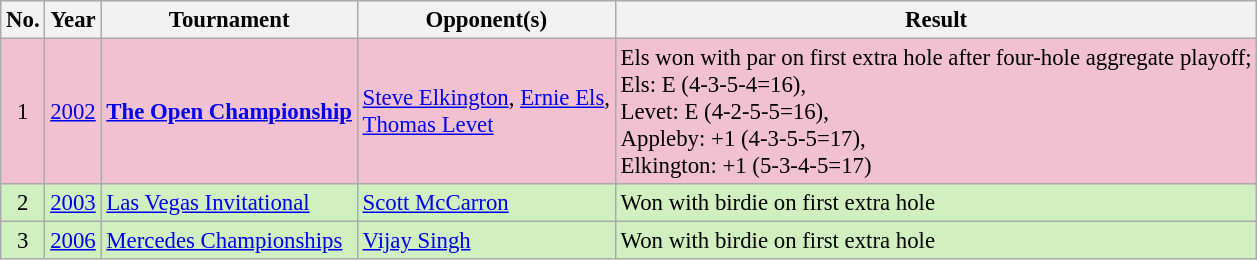<table class="wikitable" style="font-size:95%;">
<tr>
<th>No.</th>
<th>Year</th>
<th>Tournament</th>
<th>Opponent(s)</th>
<th>Result</th>
</tr>
<tr style="background:#F2C1D1;">
<td align=center>1</td>
<td align=center><a href='#'>2002</a></td>
<td><strong><a href='#'>The Open Championship</a></strong></td>
<td> <a href='#'>Steve Elkington</a>,  <a href='#'>Ernie Els</a>,<br> <a href='#'>Thomas Levet</a></td>
<td>Els won with par on first extra hole after four-hole aggregate playoff;<br>Els: E (4-3-5-4=16),<br>Levet: E (4-2-5-5=16),<br>Appleby: +1 (4-3-5-5=17),<br>Elkington: +1 (5-3-4-5=17)</td>
</tr>
<tr style="background:#D0F0C0;">
<td align=center>2</td>
<td align=center><a href='#'>2003</a></td>
<td><a href='#'>Las Vegas Invitational</a></td>
<td> <a href='#'>Scott McCarron</a></td>
<td>Won with birdie on first extra hole</td>
</tr>
<tr style="background:#D0F0C0;">
<td align=center>3</td>
<td align=center><a href='#'>2006</a></td>
<td><a href='#'>Mercedes Championships</a></td>
<td> <a href='#'>Vijay Singh</a></td>
<td>Won with birdie on first extra hole</td>
</tr>
</table>
